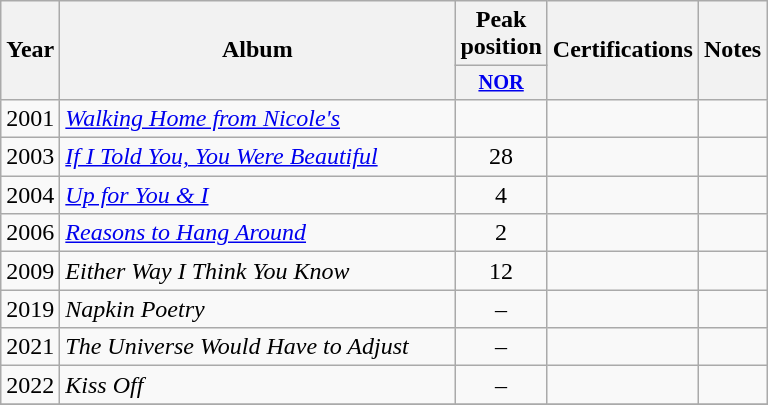<table class="wikitable plainrowheaders" style="text-align:center;">
<tr>
<th scope="col" rowspan="2">Year</th>
<th scope="col" rowspan="2" style="width:16em;">Album</th>
<th scope="col">Peak position</th>
<th scope="col" rowspan="2">Certifications</th>
<th scope="col" rowspan="2">Notes</th>
</tr>
<tr>
<th scope="col" style="width:3em;font-size:85%;"><a href='#'>NOR</a><br></th>
</tr>
<tr>
<td>2001</td>
<td style="text-align:left;"><em><a href='#'>Walking Home from Nicole's</a></em></td>
<td></td>
<td style="text-align:left;"></td>
<td style="text-align:left;"></td>
</tr>
<tr>
<td>2003</td>
<td style="text-align:left;"><em><a href='#'>If I Told You, You Were Beautiful</a></em></td>
<td>28</td>
<td style="text-align:left;"></td>
<td style="text-align:left;"></td>
</tr>
<tr>
<td>2004</td>
<td style="text-align:left;"><em><a href='#'>Up for You & I</a></em></td>
<td>4</td>
<td style="text-align:left;"></td>
<td style="text-align:left;"></td>
</tr>
<tr>
<td>2006</td>
<td style="text-align:left;"><em><a href='#'>Reasons to Hang Around</a></em></td>
<td>2</td>
<td style="text-align:left;"></td>
<td style="text-align:left;"></td>
</tr>
<tr>
<td>2009</td>
<td style="text-align:left;"><em>Either Way I Think You Know</em></td>
<td>12</td>
<td style="text-align:left;"></td>
<td style="text-align:left;"></td>
</tr>
<tr>
<td>2019</td>
<td style="text-align:left;"><em>Napkin Poetry</em></td>
<td>–</td>
<td style="text-align:left;"></td>
<td style="text-align:left;"></td>
</tr>
<tr>
<td>2021</td>
<td style="text-align:left;"><em>The Universe Would Have to Adjust</em></td>
<td>–</td>
<td style="text-align:left;"></td>
<td style="text-align:left;"></td>
</tr>
<tr>
<td>2022</td>
<td style="text-align:left;"><em>Kiss Off</em></td>
<td>–</td>
<td style="text-align:left;"></td>
<td style="text-align:left;"></td>
</tr>
<tr>
</tr>
</table>
